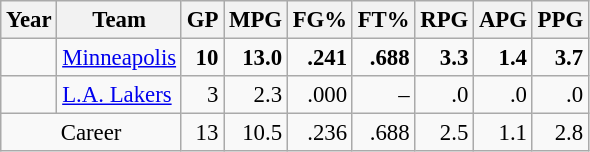<table class="wikitable sortable" style="font-size:95%; text-align:right;">
<tr>
<th>Year</th>
<th>Team</th>
<th>GP</th>
<th>MPG</th>
<th>FG%</th>
<th>FT%</th>
<th>RPG</th>
<th>APG</th>
<th>PPG</th>
</tr>
<tr>
<td style="text-align:left;"></td>
<td style="text-align:left;"><a href='#'>Minneapolis</a></td>
<td><strong>10</strong></td>
<td><strong>13.0</strong></td>
<td><strong>.241</strong></td>
<td><strong>.688</strong></td>
<td><strong>3.3</strong></td>
<td><strong>1.4</strong></td>
<td><strong>3.7</strong></td>
</tr>
<tr>
<td style="text-align:left;"></td>
<td style="text-align:left;"><a href='#'>L.A. Lakers</a></td>
<td>3</td>
<td>2.3</td>
<td>.000</td>
<td>–</td>
<td>.0</td>
<td>.0</td>
<td>.0</td>
</tr>
<tr class="sortbottom">
<td style="text-align:center;" colspan="2">Career</td>
<td>13</td>
<td>10.5</td>
<td>.236</td>
<td>.688</td>
<td>2.5</td>
<td>1.1</td>
<td>2.8</td>
</tr>
</table>
